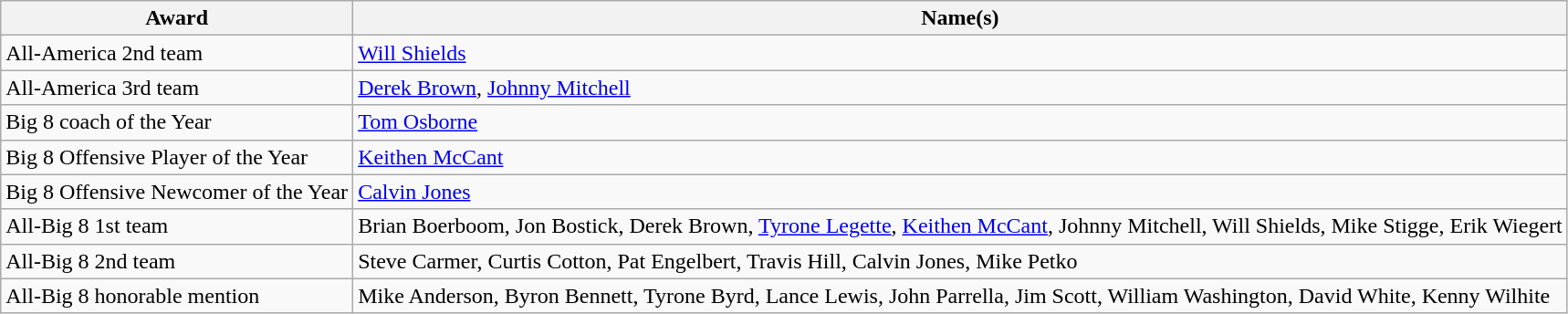<table class="wikitable">
<tr>
<th>Award</th>
<th>Name(s)</th>
</tr>
<tr>
<td>All-America 2nd team</td>
<td><a href='#'>Will Shields</a></td>
</tr>
<tr>
<td>All-America 3rd team</td>
<td><a href='#'>Derek Brown</a>, <a href='#'>Johnny Mitchell</a></td>
</tr>
<tr>
<td>Big 8 coach of the Year</td>
<td><a href='#'>Tom Osborne</a></td>
</tr>
<tr>
<td>Big 8 Offensive Player of the Year</td>
<td><a href='#'>Keithen McCant</a></td>
</tr>
<tr>
<td>Big 8 Offensive Newcomer of the Year</td>
<td><a href='#'>Calvin Jones</a></td>
</tr>
<tr>
<td>All-Big 8 1st team</td>
<td>Brian Boerboom, Jon Bostick, Derek Brown, <a href='#'>Tyrone Legette</a>, <a href='#'>Keithen McCant</a>, Johnny Mitchell, Will Shields, Mike Stigge, Erik Wiegert</td>
</tr>
<tr>
<td>All-Big 8 2nd team</td>
<td>Steve Carmer, Curtis Cotton, Pat Engelbert, Travis Hill, Calvin Jones, Mike Petko</td>
</tr>
<tr>
<td>All-Big 8 honorable mention</td>
<td>Mike Anderson, Byron Bennett, Tyrone Byrd, Lance Lewis, John Parrella, Jim Scott, William Washington, David White, Kenny Wilhite</td>
</tr>
</table>
